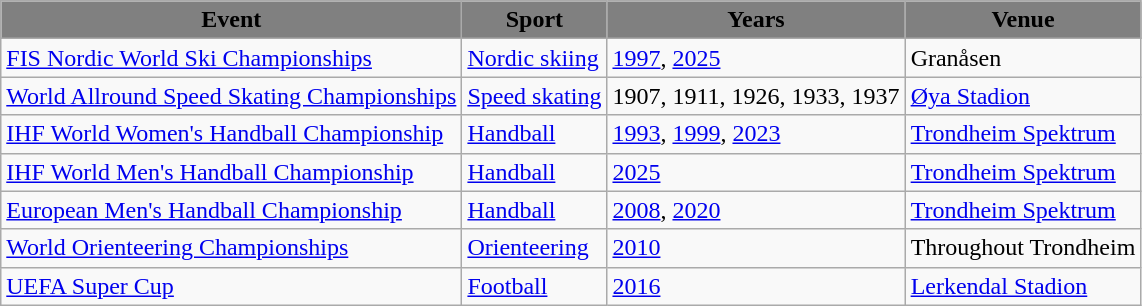<table class="wikitable">
<tr>
<th style="background:gray; color:black;">Event</th>
<th style="background:gray; color:black;">Sport</th>
<th style="background:gray; color:black;">Years</th>
<th style="background:gray; color:black;">Venue</th>
</tr>
<tr>
<td><a href='#'>FIS Nordic World Ski Championships</a></td>
<td><a href='#'>Nordic skiing</a></td>
<td><a href='#'>1997</a>, <a href='#'>2025</a></td>
<td>Granåsen</td>
</tr>
<tr>
<td><a href='#'>World Allround Speed Skating Championships</a></td>
<td><a href='#'>Speed skating</a></td>
<td>1907, 1911, 1926, 1933, 1937</td>
<td><a href='#'>Øya Stadion</a></td>
</tr>
<tr>
<td><a href='#'>IHF World Women's Handball Championship</a></td>
<td><a href='#'>Handball</a></td>
<td><a href='#'>1993</a>, <a href='#'>1999</a>, <a href='#'>2023</a></td>
<td><a href='#'>Trondheim Spektrum</a></td>
</tr>
<tr>
<td><a href='#'>IHF World Men's Handball Championship</a></td>
<td><a href='#'>Handball</a></td>
<td><a href='#'>2025</a></td>
<td><a href='#'>Trondheim Spektrum</a></td>
</tr>
<tr>
<td><a href='#'>European Men's Handball Championship</a></td>
<td><a href='#'>Handball</a></td>
<td><a href='#'>2008</a>, <a href='#'>2020</a></td>
<td><a href='#'>Trondheim Spektrum</a></td>
</tr>
<tr>
<td><a href='#'>World Orienteering Championships</a></td>
<td><a href='#'>Orienteering</a></td>
<td><a href='#'>2010</a></td>
<td>Throughout Trondheim</td>
</tr>
<tr>
<td><a href='#'>UEFA Super Cup</a></td>
<td><a href='#'>Football</a></td>
<td><a href='#'>2016</a></td>
<td><a href='#'>Lerkendal Stadion</a></td>
</tr>
</table>
